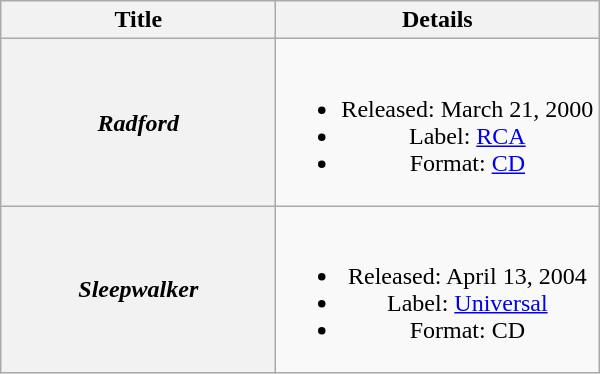<table class="wikitable plainrowheaders" style="text-align:center;" border="1">
<tr>
<th scope="col" style="width:11em;">Title</th>
<th scope="col" style="width:13em;">Details</th>
</tr>
<tr>
<th scope="row"><em>Radford</em></th>
<td><br><ul><li>Released: March 21, 2000</li><li>Label: <a href='#'>RCA</a></li><li>Format: <a href='#'>CD</a></li></ul></td>
</tr>
<tr>
<th scope="row"><em>Sleepwalker</em></th>
<td><br><ul><li>Released: April 13, 2004</li><li>Label: <a href='#'>Universal</a></li><li>Format: CD</li></ul></td>
</tr>
</table>
